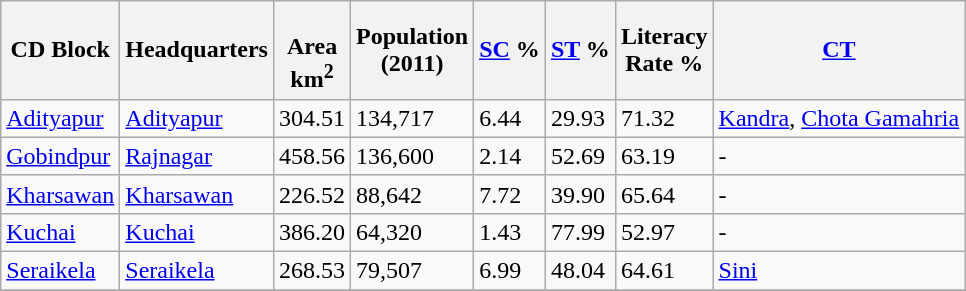<table class="wikitable sortable">
<tr>
<th>CD Block</th>
<th>Headquarters</th>
<th><br>Area<br>km<sup>2</sup></th>
<th>Population<br>(2011)</th>
<th><a href='#'>SC</a> %</th>
<th><a href='#'>ST</a> %</th>
<th>Literacy<br> Rate %</th>
<th><a href='#'>CT</a></th>
</tr>
<tr>
<td><a href='#'>Adityapur</a></td>
<td><a href='#'>Adityapur</a></td>
<td>304.51</td>
<td>134,717</td>
<td>6.44</td>
<td>29.93</td>
<td>71.32</td>
<td><a href='#'>Kandra</a>,  <a href='#'>Chota Gamahria</a></td>
</tr>
<tr>
<td><a href='#'>Gobindpur</a></td>
<td><a href='#'>Rajnagar</a></td>
<td>458.56</td>
<td>136,600</td>
<td>2.14</td>
<td>52.69</td>
<td>63.19</td>
<td>-</td>
</tr>
<tr>
<td><a href='#'>Kharsawan</a></td>
<td><a href='#'>Kharsawan</a></td>
<td>226.52</td>
<td>88,642</td>
<td>7.72</td>
<td>39.90</td>
<td>65.64</td>
<td>-</td>
</tr>
<tr>
<td><a href='#'>Kuchai</a></td>
<td><a href='#'>Kuchai</a></td>
<td>386.20</td>
<td>64,320</td>
<td>1.43</td>
<td>77.99</td>
<td>52.97</td>
<td>-</td>
</tr>
<tr>
<td><a href='#'>Seraikela</a></td>
<td><a href='#'>Seraikela</a></td>
<td>268.53</td>
<td>79,507</td>
<td>6.99</td>
<td>48.04</td>
<td>64.61</td>
<td><a href='#'>Sini</a></td>
</tr>
<tr>
</tr>
</table>
